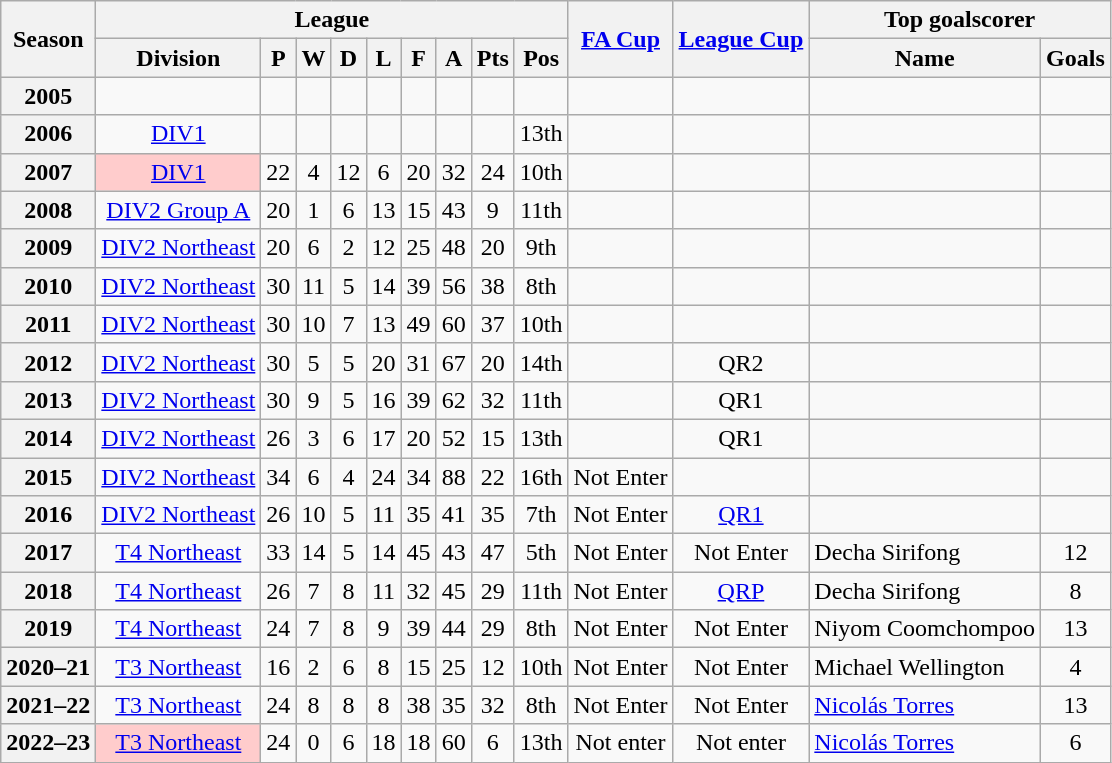<table class="wikitable" style="text-align: center">
<tr>
<th rowspan=2>Season</th>
<th colspan=9>League</th>
<th rowspan=2><a href='#'>FA Cup</a></th>
<th rowspan=2><a href='#'>League Cup</a></th>
<th colspan=2>Top goalscorer</th>
</tr>
<tr>
<th>Division</th>
<th>P</th>
<th>W</th>
<th>D</th>
<th>L</th>
<th>F</th>
<th>A</th>
<th>Pts</th>
<th>Pos</th>
<th>Name</th>
<th>Goals</th>
</tr>
<tr>
<th>2005</th>
<td></td>
<td></td>
<td></td>
<td></td>
<td></td>
<td></td>
<td></td>
<td></td>
<td></td>
<td></td>
<td></td>
<td></td>
<td></td>
</tr>
<tr>
<th>2006</th>
<td><a href='#'>DIV1</a></td>
<td></td>
<td></td>
<td></td>
<td></td>
<td></td>
<td></td>
<td></td>
<td>13th</td>
<td></td>
<td></td>
<td></td>
<td></td>
</tr>
<tr>
<th>2007</th>
<td bgcolor="#FFCCCC"><a href='#'>DIV1</a></td>
<td>22</td>
<td>4</td>
<td>12</td>
<td>6</td>
<td>20</td>
<td>32</td>
<td>24</td>
<td>10th</td>
<td></td>
<td></td>
<td></td>
<td></td>
</tr>
<tr>
<th>2008</th>
<td><a href='#'>DIV2 Group A</a></td>
<td>20</td>
<td>1</td>
<td>6</td>
<td>13</td>
<td>15</td>
<td>43</td>
<td>9</td>
<td>11th</td>
<td></td>
<td></td>
<td></td>
<td></td>
</tr>
<tr>
<th>2009</th>
<td><a href='#'>DIV2 Northeast</a></td>
<td>20</td>
<td>6</td>
<td>2</td>
<td>12</td>
<td>25</td>
<td>48</td>
<td>20</td>
<td>9th</td>
<td></td>
<td></td>
<td></td>
<td></td>
</tr>
<tr>
<th>2010</th>
<td><a href='#'>DIV2 Northeast</a></td>
<td>30</td>
<td>11</td>
<td>5</td>
<td>14</td>
<td>39</td>
<td>56</td>
<td>38</td>
<td>8th</td>
<td></td>
<td></td>
<td></td>
<td></td>
</tr>
<tr>
<th>2011</th>
<td><a href='#'>DIV2 Northeast</a></td>
<td>30</td>
<td>10</td>
<td>7</td>
<td>13</td>
<td>49</td>
<td>60</td>
<td>37</td>
<td>10th</td>
<td></td>
<td></td>
<td></td>
<td></td>
</tr>
<tr>
<th>2012</th>
<td><a href='#'>DIV2 Northeast</a></td>
<td>30</td>
<td>5</td>
<td>5</td>
<td>20</td>
<td>31</td>
<td>67</td>
<td>20</td>
<td>14th</td>
<td></td>
<td>QR2</td>
<td></td>
<td></td>
</tr>
<tr>
<th>2013</th>
<td><a href='#'>DIV2 Northeast</a></td>
<td>30</td>
<td>9</td>
<td>5</td>
<td>16</td>
<td>39</td>
<td>62</td>
<td>32</td>
<td>11th</td>
<td></td>
<td>QR1</td>
<td></td>
<td></td>
</tr>
<tr>
<th>2014</th>
<td><a href='#'>DIV2 Northeast</a></td>
<td>26</td>
<td>3</td>
<td>6</td>
<td>17</td>
<td>20</td>
<td>52</td>
<td>15</td>
<td>13th</td>
<td></td>
<td>QR1</td>
<td></td>
<td></td>
</tr>
<tr>
<th>2015</th>
<td><a href='#'>DIV2 Northeast</a></td>
<td>34</td>
<td>6</td>
<td>4</td>
<td>24</td>
<td>34</td>
<td>88</td>
<td>22</td>
<td>16th</td>
<td>Not Enter</td>
<td></td>
<td></td>
<td></td>
</tr>
<tr>
<th>2016</th>
<td><a href='#'>DIV2 Northeast</a></td>
<td>26</td>
<td>10</td>
<td>5</td>
<td>11</td>
<td>35</td>
<td>41</td>
<td>35</td>
<td>7th</td>
<td>Not Enter</td>
<td><a href='#'>QR1</a></td>
<td></td>
<td></td>
</tr>
<tr>
<th>2017</th>
<td><a href='#'>T4 Northeast</a></td>
<td>33</td>
<td>14</td>
<td>5</td>
<td>14</td>
<td>45</td>
<td>43</td>
<td>47</td>
<td>5th</td>
<td>Not Enter</td>
<td>Not Enter</td>
<td align="left"> Decha Sirifong</td>
<td>12</td>
</tr>
<tr>
<th>2018</th>
<td><a href='#'>T4 Northeast</a></td>
<td>26</td>
<td>7</td>
<td>8</td>
<td>11</td>
<td>32</td>
<td>45</td>
<td>29</td>
<td>11th</td>
<td>Not Enter</td>
<td><a href='#'>QRP</a></td>
<td align="left"> Decha Sirifong</td>
<td>8</td>
</tr>
<tr>
<th>2019</th>
<td><a href='#'>T4 Northeast</a></td>
<td>24</td>
<td>7</td>
<td>8</td>
<td>9</td>
<td>39</td>
<td>44</td>
<td>29</td>
<td>8th</td>
<td>Not Enter</td>
<td>Not Enter</td>
<td align="left"> Niyom Coomchompoo</td>
<td>13</td>
</tr>
<tr>
<th>2020–21</th>
<td><a href='#'>T3 Northeast</a></td>
<td>16</td>
<td>2</td>
<td>6</td>
<td>8</td>
<td>15</td>
<td>25</td>
<td>12</td>
<td>10th</td>
<td>Not Enter</td>
<td>Not Enter</td>
<td align="left"> Michael Wellington</td>
<td>4</td>
</tr>
<tr>
<th>2021–22</th>
<td><a href='#'>T3 Northeast</a></td>
<td>24</td>
<td>8</td>
<td>8</td>
<td>8</td>
<td>38</td>
<td>35</td>
<td>32</td>
<td>8th</td>
<td>Not Enter</td>
<td>Not Enter</td>
<td align="left"> <a href='#'>Nicolás Torres</a></td>
<td>13</td>
</tr>
<tr>
<th>2022–23</th>
<td bgcolor="#FFCCCC"><a href='#'>T3 Northeast</a></td>
<td>24</td>
<td>0</td>
<td>6</td>
<td>18</td>
<td>18</td>
<td>60</td>
<td>6</td>
<td>13th</td>
<td>Not enter</td>
<td>Not enter</td>
<td align="left"> <a href='#'>Nicolás Torres</a></td>
<td>6</td>
</tr>
</table>
